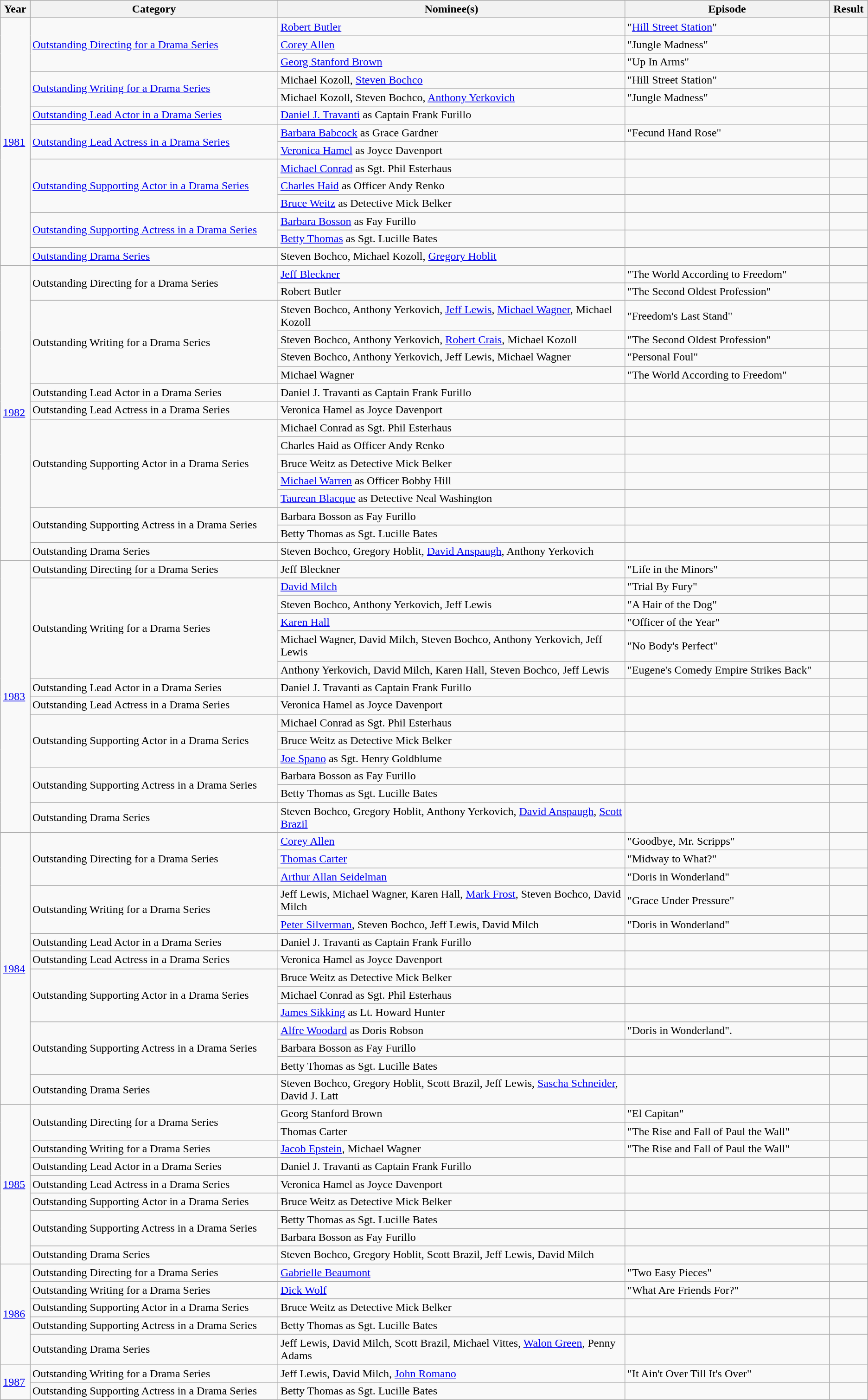<table class="wikitable sortable">
<tr>
<th>Year</th>
<th>Category</th>
<th>Nominee(s)</th>
<th>Episode</th>
<th>Result</th>
</tr>
<tr>
<td rowspan=14><a href='#'>1981</a></td>
<td rowspan=3><a href='#'>Outstanding Directing for a Drama Series</a></td>
<td><a href='#'>Robert Butler</a></td>
<td>"<a href='#'>Hill Street Station</a>"</td>
<td></td>
</tr>
<tr>
<td><a href='#'>Corey Allen</a></td>
<td>"Jungle Madness"</td>
<td></td>
</tr>
<tr>
<td><a href='#'>Georg Stanford Brown</a></td>
<td>"Up In Arms"</td>
<td></td>
</tr>
<tr>
<td rowspan=2><a href='#'>Outstanding Writing for a Drama Series</a></td>
<td>Michael Kozoll, <a href='#'>Steven Bochco</a></td>
<td>"Hill Street Station"</td>
<td></td>
</tr>
<tr>
<td>Michael Kozoll, Steven Bochco, <a href='#'>Anthony Yerkovich</a></td>
<td>"Jungle Madness"</td>
<td></td>
</tr>
<tr>
<td><a href='#'>Outstanding Lead Actor in a Drama Series</a></td>
<td><a href='#'>Daniel J. Travanti</a> as Captain Frank Furillo</td>
<td></td>
<td></td>
</tr>
<tr>
<td rowspan=2><a href='#'>Outstanding Lead Actress in a Drama Series</a></td>
<td><a href='#'>Barbara Babcock</a> as Grace Gardner</td>
<td>"Fecund Hand Rose"</td>
<td></td>
</tr>
<tr>
<td><a href='#'>Veronica Hamel</a> as Joyce Davenport</td>
<td></td>
<td></td>
</tr>
<tr>
<td rowspan=3><a href='#'>Outstanding Supporting Actor in a Drama Series</a></td>
<td><a href='#'>Michael Conrad</a> as Sgt. Phil Esterhaus</td>
<td></td>
<td></td>
</tr>
<tr>
<td><a href='#'>Charles Haid</a> as Officer Andy Renko</td>
<td></td>
<td></td>
</tr>
<tr>
<td><a href='#'>Bruce Weitz</a> as Detective Mick Belker</td>
<td></td>
<td></td>
</tr>
<tr>
<td rowspan=2><a href='#'>Outstanding Supporting Actress in a Drama Series</a></td>
<td><a href='#'>Barbara Bosson</a> as Fay Furillo</td>
<td></td>
<td></td>
</tr>
<tr>
<td><a href='#'>Betty Thomas</a> as Sgt. Lucille Bates</td>
<td></td>
<td></td>
</tr>
<tr>
<td><a href='#'>Outstanding Drama Series</a></td>
<td style="width:40%;">Steven Bochco, Michael Kozoll, <a href='#'>Gregory Hoblit</a></td>
<td></td>
<td></td>
</tr>
<tr>
<td rowspan=16><a href='#'>1982</a></td>
<td rowspan=2>Outstanding Directing for a Drama Series</td>
<td><a href='#'>Jeff Bleckner</a></td>
<td>"The World According to Freedom"</td>
<td></td>
</tr>
<tr>
<td>Robert Butler</td>
<td>"The Second Oldest Profession"</td>
<td></td>
</tr>
<tr>
<td rowspan=4>Outstanding Writing for a Drama Series</td>
<td>Steven Bochco, Anthony Yerkovich, <a href='#'>Jeff Lewis</a>, <a href='#'>Michael Wagner</a>, Michael Kozoll</td>
<td>"Freedom's Last Stand"</td>
<td></td>
</tr>
<tr>
<td>Steven Bochco, Anthony Yerkovich, <a href='#'>Robert Crais</a>, Michael Kozoll</td>
<td>"The Second Oldest Profession"</td>
<td></td>
</tr>
<tr>
<td>Steven Bochco, Anthony Yerkovich, Jeff Lewis, Michael Wagner</td>
<td>"Personal Foul"</td>
<td></td>
</tr>
<tr>
<td>Michael Wagner</td>
<td>"The World According to Freedom"</td>
<td></td>
</tr>
<tr>
<td>Outstanding Lead Actor in a Drama Series</td>
<td>Daniel J. Travanti as Captain Frank Furillo</td>
<td></td>
<td></td>
</tr>
<tr>
<td>Outstanding Lead Actress in a Drama Series</td>
<td>Veronica Hamel as Joyce Davenport</td>
<td></td>
<td></td>
</tr>
<tr>
<td rowspan=5>Outstanding Supporting Actor in a Drama Series</td>
<td>Michael Conrad as Sgt. Phil Esterhaus</td>
<td></td>
<td></td>
</tr>
<tr>
<td>Charles Haid as Officer Andy Renko</td>
<td></td>
<td></td>
</tr>
<tr>
<td>Bruce Weitz as Detective Mick Belker</td>
<td></td>
<td></td>
</tr>
<tr>
<td><a href='#'>Michael Warren</a> as Officer Bobby Hill</td>
<td></td>
<td></td>
</tr>
<tr>
<td><a href='#'>Taurean Blacque</a> as Detective Neal Washington</td>
<td></td>
<td></td>
</tr>
<tr>
<td rowspan=2>Outstanding Supporting Actress in a Drama Series</td>
<td>Barbara Bosson as Fay Furillo</td>
<td></td>
<td></td>
</tr>
<tr>
<td>Betty Thomas as Sgt. Lucille Bates</td>
<td></td>
<td></td>
</tr>
<tr>
<td>Outstanding Drama Series</td>
<td style="width:40%;">Steven Bochco, Gregory Hoblit, <a href='#'>David Anspaugh</a>, Anthony Yerkovich</td>
<td></td>
<td></td>
</tr>
<tr>
<td rowspan=14><a href='#'>1983</a></td>
<td>Outstanding Directing for a Drama Series</td>
<td>Jeff Bleckner</td>
<td>"Life in the Minors"</td>
<td></td>
</tr>
<tr>
<td rowspan=5>Outstanding Writing for a Drama Series</td>
<td><a href='#'>David Milch</a></td>
<td>"Trial By Fury"</td>
<td></td>
</tr>
<tr>
<td>Steven Bochco, Anthony Yerkovich, Jeff Lewis</td>
<td>"A Hair of the Dog"</td>
<td></td>
</tr>
<tr>
<td><a href='#'>Karen Hall</a></td>
<td>"Officer of the Year"</td>
<td></td>
</tr>
<tr>
<td>Michael Wagner, David Milch, Steven Bochco, Anthony Yerkovich, Jeff Lewis</td>
<td>"No Body's Perfect"</td>
<td></td>
</tr>
<tr>
<td>Anthony Yerkovich, David Milch, Karen Hall, Steven Bochco, Jeff Lewis</td>
<td>"Eugene's Comedy Empire Strikes Back"</td>
<td></td>
</tr>
<tr>
<td>Outstanding Lead Actor in a Drama Series</td>
<td>Daniel J. Travanti as Captain Frank Furillo</td>
<td></td>
<td></td>
</tr>
<tr>
<td>Outstanding Lead Actress in a Drama Series</td>
<td>Veronica Hamel as Joyce Davenport</td>
<td></td>
<td></td>
</tr>
<tr>
<td rowspan=3>Outstanding Supporting Actor in a Drama Series</td>
<td>Michael Conrad as Sgt. Phil Esterhaus</td>
<td></td>
<td></td>
</tr>
<tr>
<td>Bruce Weitz as Detective Mick Belker</td>
<td></td>
<td></td>
</tr>
<tr>
<td><a href='#'>Joe Spano</a> as Sgt. Henry Goldblume</td>
<td></td>
<td></td>
</tr>
<tr>
<td rowspan=2>Outstanding Supporting Actress in a Drama Series</td>
<td>Barbara Bosson as Fay Furillo</td>
<td></td>
<td></td>
</tr>
<tr>
<td>Betty Thomas as Sgt. Lucille Bates</td>
<td></td>
<td></td>
</tr>
<tr>
<td>Outstanding Drama Series</td>
<td style="width:40%;">Steven Bochco, Gregory Hoblit, Anthony Yerkovich, <a href='#'>David Anspaugh</a>, <a href='#'>Scott Brazil</a></td>
<td></td>
<td></td>
</tr>
<tr>
<td rowspan=14><a href='#'>1984</a></td>
<td rowspan=3>Outstanding Directing for a Drama Series</td>
<td><a href='#'>Corey Allen</a></td>
<td>"Goodbye, Mr. Scripps"</td>
<td></td>
</tr>
<tr>
<td><a href='#'>Thomas Carter</a></td>
<td>"Midway to What?"</td>
<td></td>
</tr>
<tr>
<td><a href='#'>Arthur Allan Seidelman</a></td>
<td>"Doris in Wonderland"</td>
<td></td>
</tr>
<tr>
<td rowspan=2>Outstanding Writing for a Drama Series</td>
<td>Jeff Lewis, Michael Wagner, Karen Hall, <a href='#'>Mark Frost</a>, Steven Bochco, David Milch</td>
<td>"Grace Under Pressure"</td>
<td></td>
</tr>
<tr>
<td><a href='#'>Peter Silverman</a>, Steven Bochco, Jeff Lewis, David Milch</td>
<td>"Doris in Wonderland"</td>
<td></td>
</tr>
<tr>
<td>Outstanding Lead Actor in a Drama Series</td>
<td>Daniel J. Travanti as Captain Frank Furillo</td>
<td></td>
<td></td>
</tr>
<tr>
<td>Outstanding Lead Actress in a Drama Series</td>
<td>Veronica Hamel as Joyce Davenport</td>
<td></td>
<td></td>
</tr>
<tr>
<td rowspan=3>Outstanding Supporting Actor in a Drama Series</td>
<td>Bruce Weitz as Detective Mick Belker</td>
<td></td>
<td></td>
</tr>
<tr>
<td>Michael Conrad as Sgt. Phil Esterhaus</td>
<td></td>
<td></td>
</tr>
<tr>
<td><a href='#'>James Sikking</a> as Lt. Howard Hunter</td>
<td></td>
<td></td>
</tr>
<tr>
<td rowspan=3>Outstanding Supporting Actress in a Drama Series</td>
<td><a href='#'>Alfre Woodard</a> as Doris Robson</td>
<td>"Doris in Wonderland".</td>
<td></td>
</tr>
<tr>
<td>Barbara Bosson as Fay Furillo</td>
<td></td>
<td></td>
</tr>
<tr>
<td>Betty Thomas as Sgt. Lucille Bates</td>
<td></td>
<td></td>
</tr>
<tr>
<td>Outstanding Drama Series</td>
<td style="width:40%;">Steven Bochco, Gregory Hoblit, Scott Brazil, Jeff Lewis, <a href='#'>Sascha Schneider</a>, David J. Latt</td>
<td></td>
<td></td>
</tr>
<tr>
<td rowspan=9><a href='#'>1985</a></td>
<td rowspan=2>Outstanding Directing for a Drama Series</td>
<td>Georg Stanford Brown</td>
<td>"El Capitan"</td>
<td></td>
</tr>
<tr>
<td>Thomas Carter</td>
<td>"The Rise and Fall of Paul the Wall"</td>
<td></td>
</tr>
<tr>
<td>Outstanding Writing for a Drama Series</td>
<td><a href='#'>Jacob Epstein</a>, Michael Wagner</td>
<td>"The Rise and Fall of Paul the Wall"</td>
<td></td>
</tr>
<tr>
<td>Outstanding Lead Actor in a Drama Series</td>
<td>Daniel J. Travanti as Captain Frank Furillo</td>
<td></td>
<td></td>
</tr>
<tr>
<td>Outstanding Lead Actress in a Drama Series</td>
<td>Veronica Hamel as Joyce Davenport</td>
<td></td>
<td></td>
</tr>
<tr>
<td>Outstanding Supporting Actor in a Drama Series</td>
<td>Bruce Weitz as Detective Mick Belker</td>
<td></td>
<td></td>
</tr>
<tr>
<td rowspan=2>Outstanding Supporting Actress in a Drama Series</td>
<td>Betty Thomas as Sgt. Lucille Bates</td>
<td></td>
<td></td>
</tr>
<tr>
<td>Barbara Bosson as Fay Furillo</td>
<td></td>
<td></td>
</tr>
<tr>
<td>Outstanding Drama Series</td>
<td style="width:40%;">Steven Bochco, Gregory Hoblit, Scott Brazil, Jeff Lewis, David Milch</td>
<td></td>
<td></td>
</tr>
<tr>
<td rowspan=5><a href='#'>1986</a></td>
<td>Outstanding Directing for a Drama Series</td>
<td><a href='#'>Gabrielle Beaumont</a></td>
<td>"Two Easy Pieces"</td>
<td></td>
</tr>
<tr>
<td>Outstanding Writing for a Drama Series</td>
<td><a href='#'>Dick Wolf</a></td>
<td>"What Are Friends For?"</td>
<td></td>
</tr>
<tr>
<td>Outstanding Supporting Actor in a Drama Series</td>
<td>Bruce Weitz as Detective Mick Belker</td>
<td></td>
<td></td>
</tr>
<tr>
<td>Outstanding Supporting Actress in a Drama Series</td>
<td>Betty Thomas as Sgt. Lucille Bates</td>
<td></td>
<td></td>
</tr>
<tr>
<td>Outstanding Drama Series</td>
<td style="width:40%;">Jeff Lewis, David Milch, Scott Brazil, Michael Vittes, <a href='#'>Walon Green</a>, Penny Adams</td>
<td></td>
<td></td>
</tr>
<tr>
<td rowspan=2><a href='#'>1987</a></td>
<td>Outstanding Writing for a Drama Series</td>
<td>Jeff Lewis, David Milch, <a href='#'>John Romano</a></td>
<td>"It Ain't Over Till It's Over"</td>
<td></td>
</tr>
<tr>
<td>Outstanding Supporting Actress in a Drama Series</td>
<td>Betty Thomas as Sgt. Lucille Bates</td>
<td></td>
<td></td>
</tr>
</table>
